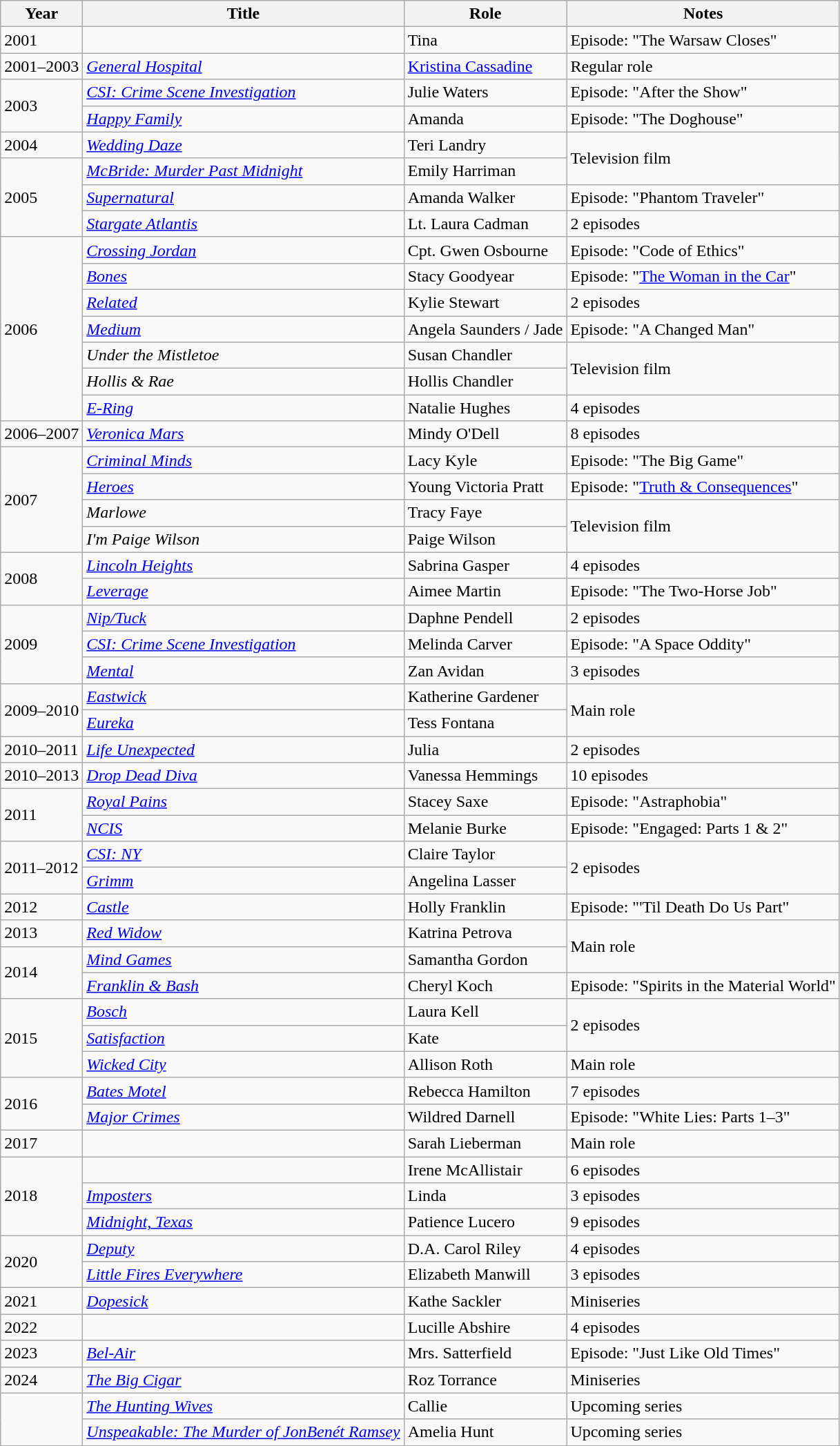<table class="wikitable sortable">
<tr>
<th>Year</th>
<th>Title</th>
<th>Role</th>
<th class="unsortable">Notes</th>
</tr>
<tr>
<td>2001</td>
<td><em></em></td>
<td>Tina</td>
<td>Episode: "The Warsaw Closes"</td>
</tr>
<tr>
<td>2001–2003</td>
<td><em><a href='#'>General Hospital</a></em></td>
<td><a href='#'>Kristina Cassadine</a></td>
<td>Regular role</td>
</tr>
<tr>
<td rowspan=2>2003</td>
<td><em><a href='#'>CSI: Crime Scene Investigation</a></em></td>
<td>Julie Waters</td>
<td>Episode: "After the Show"</td>
</tr>
<tr>
<td><em><a href='#'>Happy Family</a></em></td>
<td>Amanda</td>
<td>Episode: "The Doghouse"</td>
</tr>
<tr>
<td>2004</td>
<td><em><a href='#'>Wedding Daze</a></em></td>
<td>Teri Landry</td>
<td rowspan=2>Television film</td>
</tr>
<tr>
<td rowspan=3>2005</td>
<td><em><a href='#'>McBride: Murder Past Midnight</a></em></td>
<td>Emily Harriman</td>
</tr>
<tr>
<td><em><a href='#'>Supernatural</a></em></td>
<td>Amanda Walker</td>
<td>Episode: "Phantom Traveler"</td>
</tr>
<tr>
<td><em><a href='#'>Stargate Atlantis</a></em></td>
<td>Lt. Laura Cadman</td>
<td>2 episodes</td>
</tr>
<tr>
<td rowspan=7>2006</td>
<td><em><a href='#'>Crossing Jordan</a></em></td>
<td>Cpt. Gwen Osbourne</td>
<td>Episode: "Code of Ethics"</td>
</tr>
<tr>
<td><em><a href='#'>Bones</a></em></td>
<td>Stacy Goodyear</td>
<td>Episode: "<a href='#'>The Woman in the Car</a>"</td>
</tr>
<tr>
<td><em><a href='#'>Related</a></em></td>
<td>Kylie Stewart</td>
<td>2 episodes</td>
</tr>
<tr>
<td><em><a href='#'>Medium</a></em></td>
<td>Angela Saunders / Jade</td>
<td>Episode: "A Changed Man"</td>
</tr>
<tr>
<td><em>Under the Mistletoe</em></td>
<td>Susan Chandler</td>
<td rowspan=2>Television film</td>
</tr>
<tr>
<td><em>Hollis & Rae</em></td>
<td>Hollis Chandler</td>
</tr>
<tr>
<td><em><a href='#'>E-Ring</a></em></td>
<td>Natalie Hughes</td>
<td>4 episodes</td>
</tr>
<tr>
<td>2006–2007</td>
<td><em><a href='#'>Veronica Mars</a></em></td>
<td>Mindy O'Dell</td>
<td>8 episodes</td>
</tr>
<tr>
<td rowspan=4>2007</td>
<td><em><a href='#'>Criminal Minds</a></em></td>
<td>Lacy Kyle</td>
<td>Episode: "The Big Game"</td>
</tr>
<tr>
<td><em><a href='#'>Heroes</a></em></td>
<td>Young Victoria Pratt</td>
<td>Episode: "<a href='#'>Truth & Consequences</a>"</td>
</tr>
<tr>
<td><em>Marlowe</em></td>
<td>Tracy Faye</td>
<td rowspan=2>Television film</td>
</tr>
<tr>
<td><em>I'm Paige Wilson</em></td>
<td>Paige Wilson</td>
</tr>
<tr>
<td rowspan=2>2008</td>
<td><em><a href='#'>Lincoln Heights</a></em></td>
<td>Sabrina Gasper</td>
<td>4 episodes</td>
</tr>
<tr>
<td><em><a href='#'>Leverage</a></em></td>
<td>Aimee Martin</td>
<td>Episode: "The Two-Horse Job"</td>
</tr>
<tr>
<td rowspan=3>2009</td>
<td><em><a href='#'>Nip/Tuck</a></em></td>
<td>Daphne Pendell</td>
<td>2 episodes</td>
</tr>
<tr>
<td><em><a href='#'>CSI: Crime Scene Investigation</a></em></td>
<td>Melinda Carver</td>
<td>Episode: "A Space Oddity"</td>
</tr>
<tr>
<td><em><a href='#'>Mental</a></em></td>
<td>Zan Avidan</td>
<td>3 episodes</td>
</tr>
<tr>
<td rowspan=2>2009–2010</td>
<td><em><a href='#'>Eastwick</a></em></td>
<td>Katherine Gardener</td>
<td rowspan=2>Main role</td>
</tr>
<tr>
<td><em><a href='#'>Eureka</a></em></td>
<td>Tess Fontana</td>
</tr>
<tr>
<td>2010–2011</td>
<td><em><a href='#'>Life Unexpected</a></em></td>
<td>Julia</td>
<td>2 episodes</td>
</tr>
<tr>
<td>2010–2013</td>
<td><em><a href='#'>Drop Dead Diva</a></em></td>
<td>Vanessa Hemmings</td>
<td>10 episodes</td>
</tr>
<tr>
<td rowspan=2>2011</td>
<td><em><a href='#'>Royal Pains</a></em></td>
<td>Stacey Saxe</td>
<td>Episode: "Astraphobia"</td>
</tr>
<tr>
<td><em><a href='#'>NCIS</a></em></td>
<td>Melanie Burke</td>
<td>Episode: "Engaged: Parts 1 & 2"</td>
</tr>
<tr>
<td rowspan=2>2011–2012</td>
<td><em><a href='#'>CSI: NY</a></em></td>
<td>Claire Taylor</td>
<td rowspan=2>2 episodes</td>
</tr>
<tr>
<td><em><a href='#'>Grimm</a></em></td>
<td>Angelina Lasser</td>
</tr>
<tr>
<td>2012</td>
<td><em><a href='#'>Castle</a></em></td>
<td>Holly Franklin</td>
<td>Episode: "'Til Death Do Us Part"</td>
</tr>
<tr>
<td>2013</td>
<td><em><a href='#'>Red Widow</a></em></td>
<td>Katrina Petrova</td>
<td rowspan=2>Main role</td>
</tr>
<tr>
<td rowspan=2>2014</td>
<td><em><a href='#'>Mind Games</a></em></td>
<td>Samantha Gordon</td>
</tr>
<tr>
<td><em><a href='#'>Franklin & Bash</a></em></td>
<td>Cheryl Koch</td>
<td>Episode: "Spirits in the Material World"</td>
</tr>
<tr>
<td rowspan=3>2015</td>
<td><em><a href='#'>Bosch</a></em></td>
<td>Laura Kell</td>
<td rowspan=2>2 episodes</td>
</tr>
<tr>
<td><em><a href='#'>Satisfaction</a></em></td>
<td>Kate</td>
</tr>
<tr>
<td><em><a href='#'>Wicked City</a></em></td>
<td>Allison Roth</td>
<td>Main role</td>
</tr>
<tr>
<td rowspan=2>2016</td>
<td><em><a href='#'>Bates Motel</a></em></td>
<td>Rebecca Hamilton</td>
<td>7 episodes</td>
</tr>
<tr>
<td><em><a href='#'>Major Crimes</a></em></td>
<td>Wildred Darnell</td>
<td>Episode: "White Lies: Parts 1–3"</td>
</tr>
<tr>
<td>2017</td>
<td><em></em></td>
<td>Sarah Lieberman</td>
<td>Main role</td>
</tr>
<tr>
<td rowspan=3>2018</td>
<td><em></em></td>
<td>Irene McAllistair</td>
<td>6 episodes</td>
</tr>
<tr>
<td><em><a href='#'>Imposters</a></em></td>
<td>Linda</td>
<td>3 episodes</td>
</tr>
<tr>
<td><em><a href='#'>Midnight, Texas</a></em></td>
<td>Patience Lucero</td>
<td>9 episodes</td>
</tr>
<tr>
<td rowspan="2">2020</td>
<td><em><a href='#'>Deputy</a></em></td>
<td>D.A. Carol Riley</td>
<td>4 episodes</td>
</tr>
<tr>
<td><em><a href='#'>Little Fires Everywhere</a></em></td>
<td>Elizabeth Manwill</td>
<td>3 episodes</td>
</tr>
<tr>
<td>2021</td>
<td><em><a href='#'>Dopesick</a></em></td>
<td>Kathe Sackler</td>
<td>Miniseries</td>
</tr>
<tr>
<td>2022</td>
<td><em></em></td>
<td>Lucille Abshire</td>
<td>4 episodes</td>
</tr>
<tr>
<td>2023</td>
<td><em><a href='#'>Bel-Air</a></em></td>
<td>Mrs. Satterfield</td>
<td>Episode: "Just Like Old Times"</td>
</tr>
<tr>
<td>2024</td>
<td><em><a href='#'>The Big Cigar</a></em></td>
<td>Roz Torrance</td>
<td>Miniseries</td>
</tr>
<tr>
<td rowspan="2"></td>
<td><em><a href='#'>The Hunting Wives</a></em></td>
<td>Callie</td>
<td>Upcoming series</td>
</tr>
<tr>
<td><em><a href='#'>Unspeakable: The Murder of JonBenét Ramsey</a></em></td>
<td>Amelia Hunt</td>
<td>Upcoming series</td>
</tr>
</table>
